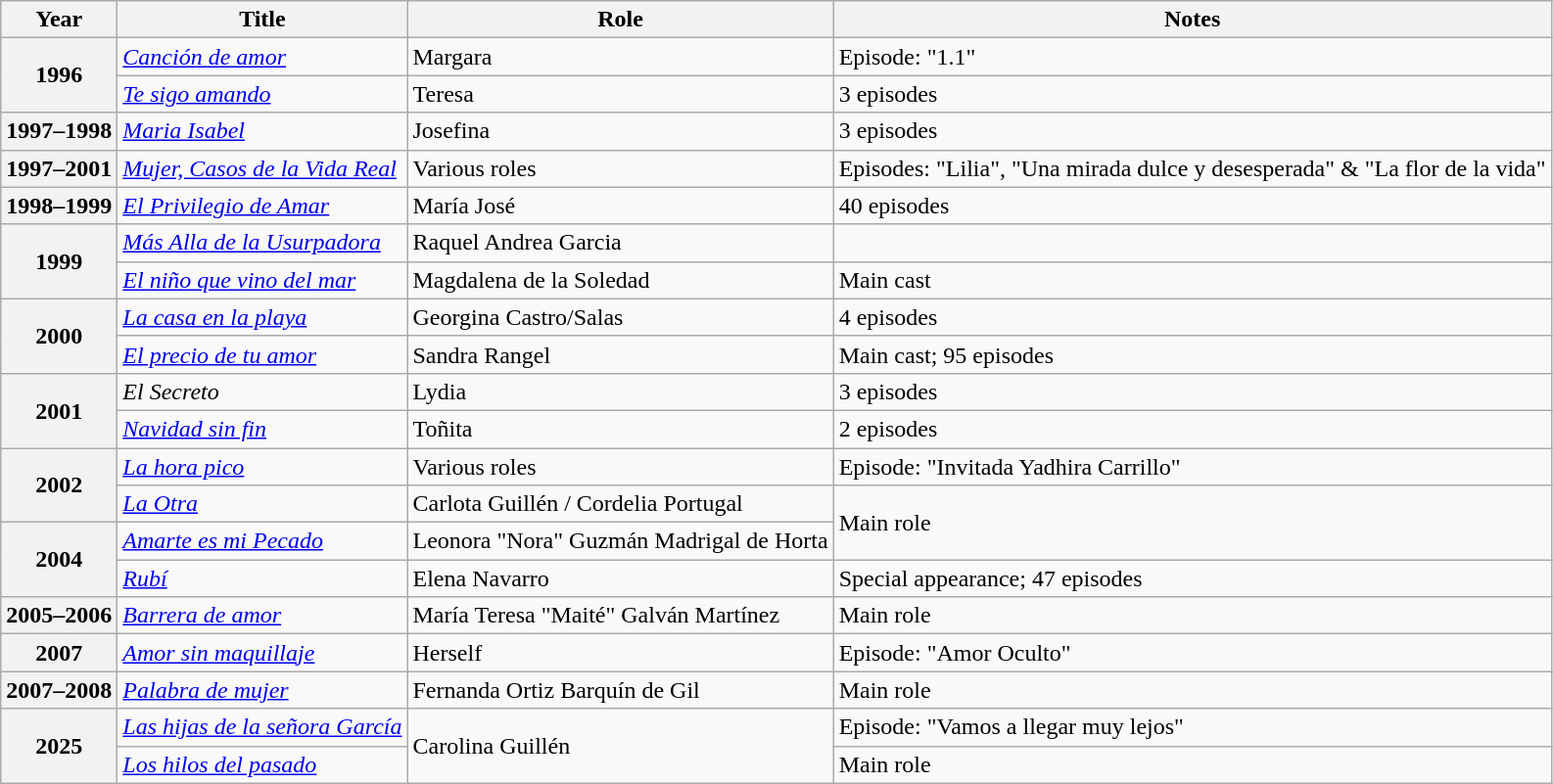<table class="wikitable sortable plainrowheaders">
<tr>
<th scope="col">Year</th>
<th scope="col">Title</th>
<th scope="col">Role</th>
<th scope="col" class="unsortable">Notes</th>
</tr>
<tr>
<th scope="row" rowspan="2">1996</th>
<td><em><a href='#'>Canción de amor</a></em></td>
<td>Margara</td>
<td>Episode: "1.1"</td>
</tr>
<tr>
<td><em><a href='#'>Te sigo amando</a></em></td>
<td>Teresa</td>
<td>3 episodes</td>
</tr>
<tr>
<th scope="row">1997–1998</th>
<td><em><a href='#'>Maria Isabel</a></em></td>
<td>Josefina</td>
<td>3 episodes</td>
</tr>
<tr>
<th scope="row">1997–2001</th>
<td><em><a href='#'>Mujer, Casos de la Vida Real</a></em></td>
<td>Various roles</td>
<td>Episodes: "Lilia", "Una mirada dulce y desesperada" & "La flor de la vida"</td>
</tr>
<tr>
<th scope="row">1998–1999</th>
<td><em><a href='#'>El Privilegio de Amar</a></em></td>
<td>María José</td>
<td>40 episodes</td>
</tr>
<tr>
<th scope="row" rowspan=2>1999</th>
<td><em><a href='#'>Más Alla de la Usurpadora</a></em></td>
<td>Raquel Andrea Garcia</td>
<td></td>
</tr>
<tr>
<td><em><a href='#'>El niño que vino del mar</a></em></td>
<td>Magdalena de la Soledad</td>
<td>Main cast</td>
</tr>
<tr>
<th scope="row" rowspan="2">2000</th>
<td><em><a href='#'>La casa en la playa</a></em></td>
<td>Georgina Castro/Salas</td>
<td>4 episodes</td>
</tr>
<tr>
<td><em><a href='#'>El precio de tu amor</a></em></td>
<td>Sandra Rangel</td>
<td>Main cast; 95 episodes</td>
</tr>
<tr>
<th scope="row" rowspan="2">2001</th>
<td><em>El Secreto</em></td>
<td>Lydia</td>
<td>3 episodes</td>
</tr>
<tr>
<td><em><a href='#'>Navidad sin fin</a></em></td>
<td>Toñita</td>
<td>2 episodes</td>
</tr>
<tr>
<th scope="row" rowspan="2">2002</th>
<td><em><a href='#'>La hora pico</a></em></td>
<td>Various roles</td>
<td>Episode: "Invitada Yadhira Carrillo"</td>
</tr>
<tr>
<td><em><a href='#'>La Otra</a></em></td>
<td>Carlota Guillén / Cordelia Portugal</td>
<td rowspan="2">Main role</td>
</tr>
<tr>
<th scope="row" rowspan=2>2004</th>
<td><em><a href='#'>Amarte es mi Pecado</a></em></td>
<td>Leonora "Nora" Guzmán Madrigal de Horta</td>
</tr>
<tr>
<td><em><a href='#'>Rubí</a></em></td>
<td>Elena Navarro</td>
<td>Special appearance; 47 episodes</td>
</tr>
<tr>
<th scope="row">2005–2006</th>
<td><em><a href='#'>Barrera de amor</a></em></td>
<td>María Teresa "Maité" Galván Martínez</td>
<td>Main role</td>
</tr>
<tr>
<th scope="row">2007</th>
<td><em><a href='#'>Amor sin maquillaje</a></em></td>
<td>Herself</td>
<td>Episode: "Amor Oculto"</td>
</tr>
<tr>
<th scope="row">2007–2008</th>
<td><em><a href='#'>Palabra de mujer</a></em></td>
<td>Fernanda Ortiz Barquín de Gil</td>
<td>Main role</td>
</tr>
<tr>
<th rowspan=2 scope="row">2025</th>
<td><em><a href='#'>Las hijas de la señora García</a></em></td>
<td rowspan=2>Carolina Guillén</td>
<td>Episode: "Vamos a llegar muy lejos"</td>
</tr>
<tr>
<td><em><a href='#'>Los hilos del pasado</a></em></td>
<td>Main role</td>
</tr>
</table>
